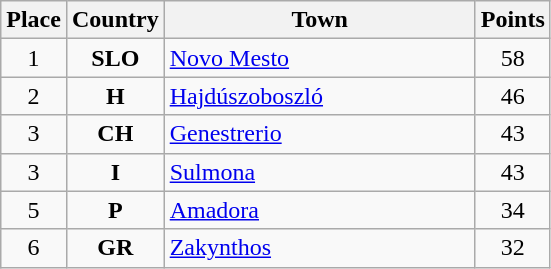<table class="wikitable" style="text-align;">
<tr>
<th width="25">Place</th>
<th width="25">Country</th>
<th width="200">Town</th>
<th width="25">Points</th>
</tr>
<tr>
<td align="center">1</td>
<td align="center"><strong>SLO</strong></td>
<td align="left"><a href='#'>Novo Mesto</a></td>
<td align="center">58</td>
</tr>
<tr>
<td align="center">2</td>
<td align="center"><strong>H</strong></td>
<td align="left"><a href='#'>Hajdúszoboszló</a></td>
<td align="center">46</td>
</tr>
<tr>
<td align="center">3</td>
<td align="center"><strong>CH</strong></td>
<td align="left"><a href='#'>Genestrerio</a></td>
<td align="center">43</td>
</tr>
<tr>
<td align="center">3</td>
<td align="center"><strong>I</strong></td>
<td align="left"><a href='#'>Sulmona</a></td>
<td align="center">43</td>
</tr>
<tr>
<td align="center">5</td>
<td align="center"><strong>P</strong></td>
<td align="left"><a href='#'>Amadora</a></td>
<td align="center">34</td>
</tr>
<tr>
<td align="center">6</td>
<td align="center"><strong>GR</strong></td>
<td align="left"><a href='#'>Zakynthos</a></td>
<td align="center">32</td>
</tr>
</table>
